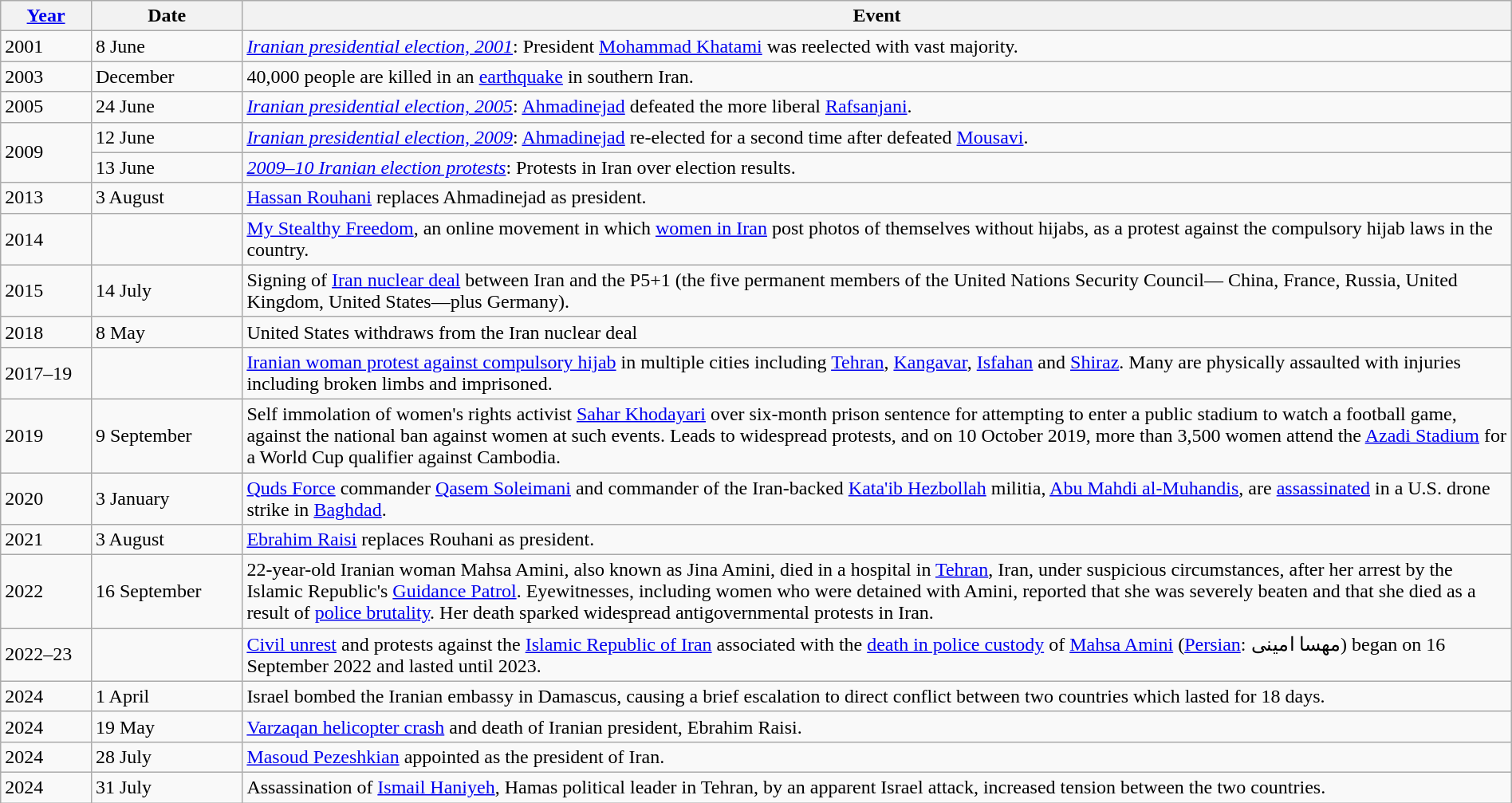<table class="wikitable" width="100%">
<tr>
<th style="width:6%"><a href='#'>Year</a></th>
<th style="width:10%">Date</th>
<th>Event</th>
</tr>
<tr>
<td>2001</td>
<td>8 June</td>
<td><em><a href='#'>Iranian presidential election, 2001</a></em>: President <a href='#'>Mohammad Khatami</a> was reelected with vast majority.</td>
</tr>
<tr>
<td>2003</td>
<td>December</td>
<td>40,000 people are killed in an <a href='#'>earthquake</a> in southern Iran.</td>
</tr>
<tr>
<td>2005</td>
<td>24 June</td>
<td><em><a href='#'>Iranian presidential election, 2005</a></em>: <a href='#'>Ahmadinejad</a> defeated the more liberal <a href='#'>Rafsanjani</a>.</td>
</tr>
<tr>
<td rowspan="2">2009</td>
<td>12 June</td>
<td><em><a href='#'>Iranian presidential election, 2009</a></em>: <a href='#'>Ahmadinejad</a> re-elected for a second time after defeated <a href='#'>Mousavi</a>.</td>
</tr>
<tr>
<td>13 June</td>
<td><em><a href='#'>2009–10 Iranian election protests</a></em>: Protests in Iran over election results.</td>
</tr>
<tr>
<td>2013</td>
<td>3 August</td>
<td><a href='#'>Hassan Rouhani</a> replaces Ahmadinejad as president.</td>
</tr>
<tr>
<td>2014</td>
<td></td>
<td><a href='#'>My Stealthy Freedom</a>, an online movement in which <a href='#'>women in Iran</a> post photos of themselves without hijabs, as a protest against the compulsory hijab laws in the country.</td>
</tr>
<tr>
<td>2015</td>
<td>14 July</td>
<td>Signing of <a href='#'>Iran nuclear deal</a> between Iran and the P5+1 (the five permanent members of the United Nations Security Council— China, France, Russia, United Kingdom, United States—plus Germany).</td>
</tr>
<tr>
<td>2018</td>
<td>8 May</td>
<td>United States withdraws from the Iran nuclear deal</td>
</tr>
<tr>
<td>2017–19</td>
<td></td>
<td><a href='#'>Iranian woman protest against compulsory hijab</a> in multiple cities including <a href='#'>Tehran</a>, <a href='#'>Kangavar</a>, <a href='#'>Isfahan</a> and <a href='#'>Shiraz</a>. Many are physically assaulted with injuries including broken limbs and imprisoned.</td>
</tr>
<tr>
<td>2019</td>
<td>9 September</td>
<td>Self immolation of women's rights activist <a href='#'>Sahar Khodayari</a> over six-month prison sentence for attempting to enter a public stadium to watch a football game, against the national ban against women at such events. Leads to widespread protests, and on 10 October 2019, more than 3,500 women attend the <a href='#'>Azadi Stadium</a> for a World Cup qualifier against Cambodia.</td>
</tr>
<tr>
<td>2020</td>
<td>3 January</td>
<td><a href='#'>Quds Force</a> commander <a href='#'>Qasem Soleimani</a> and commander of the Iran-backed <a href='#'>Kata'ib Hezbollah</a> militia, <a href='#'>Abu Mahdi al-Muhandis</a>, are <a href='#'>assassinated</a> in a U.S. drone strike in <a href='#'>Baghdad</a>.</td>
</tr>
<tr>
<td>2021</td>
<td>3 August</td>
<td><a href='#'>Ebrahim Raisi</a> replaces Rouhani as president.</td>
</tr>
<tr>
<td>2022</td>
<td>16 September</td>
<td>22-year-old Iranian woman Mahsa Amini, also known as Jina Amini, died in a hospital in <a href='#'>Tehran</a>, Iran, under suspicious circumstances, after her arrest by the Islamic Republic's <a href='#'>Guidance Patrol</a>. Eyewitnesses, including women who were detained with Amini, reported that she was severely beaten and that she died as a result of <a href='#'>police brutality</a>. Her death sparked widespread antigovernmental protests in Iran.</td>
</tr>
<tr>
<td>2022–23</td>
<td></td>
<td><a href='#'>Civil unrest</a> and protests against the <a href='#'>Islamic Republic of Iran</a> associated with the <a href='#'>death in police custody</a> of <a href='#'>Mahsa Amini</a> (<a href='#'>Persian</a>: مهسا امینی) began on 16 September 2022 and lasted until 2023.</td>
</tr>
<tr>
<td>2024</td>
<td>1 April</td>
<td>Israel bombed the Iranian embassy in Damascus, causing a brief escalation to direct conflict between two countries which lasted for 18 days.</td>
</tr>
<tr>
<td>2024</td>
<td>19 May</td>
<td><a href='#'>Varzaqan helicopter crash</a> and death of Iranian president, Ebrahim Raisi.</td>
</tr>
<tr>
<td>2024</td>
<td>28 July</td>
<td><a href='#'>Masoud Pezeshkian</a> appointed as the president of Iran.</td>
</tr>
<tr>
<td>2024</td>
<td>31 July</td>
<td>Assassination of <a href='#'>Ismail Haniyeh</a>, Hamas political leader in Tehran, by an apparent Israel attack, increased tension between the two countries.</td>
</tr>
</table>
